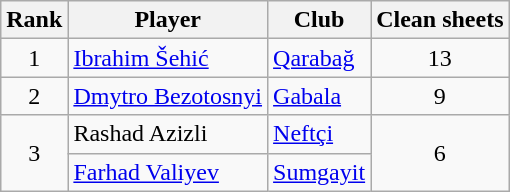<table class="wikitable">
<tr>
<th>Rank</th>
<th>Player</th>
<th>Club</th>
<th>Clean sheets</th>
</tr>
<tr>
<td rowspan=1 align=center>1</td>
<td> <a href='#'>Ibrahim Šehić</a></td>
<td><a href='#'>Qarabağ</a></td>
<td rowspan=1 align=center>13</td>
</tr>
<tr>
<td rowspan=1 align=center>2</td>
<td> <a href='#'>Dmytro Bezotosnyi</a></td>
<td><a href='#'>Gabala</a></td>
<td rowspan=1 align=center>9</td>
</tr>
<tr>
<td rowspan=2 align=center>3</td>
<td> Rashad Azizli</td>
<td><a href='#'>Neftçi</a></td>
<td rowspan=2 align=center>6</td>
</tr>
<tr>
<td> <a href='#'>Farhad Valiyev</a></td>
<td><a href='#'>Sumgayit</a></td>
</tr>
</table>
